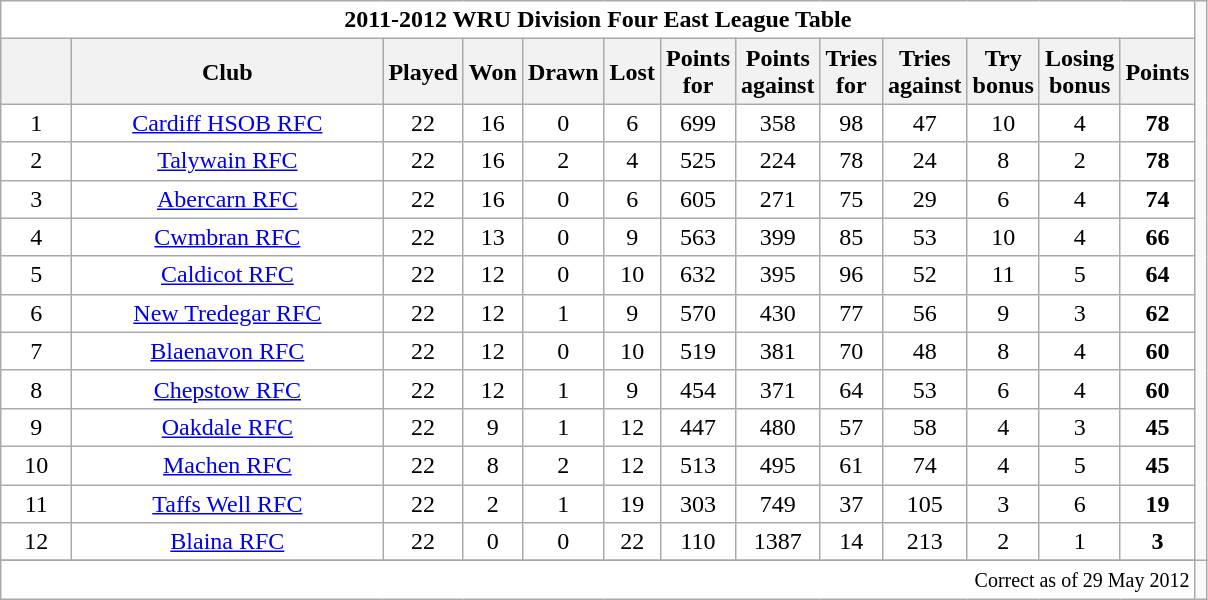<table class="wikitable" style="float:left; margin-right:15px; text-align: center;">
<tr>
<td colspan="13" bgcolor="#FFFFFF" cellpadding="0" cellspacing="0"><strong>2011-2012 WRU Division Four East League Table</strong></td>
</tr>
<tr>
<th bgcolor="#efefef" width="40"></th>
<th bgcolor="#efefef" width="200">Club</th>
<th bgcolor="#efefef" width="20">Played</th>
<th bgcolor="#efefef" width="20">Won</th>
<th bgcolor="#efefef" width="20">Drawn</th>
<th bgcolor="#efefef" width="20">Lost</th>
<th bgcolor="#efefef" width="20">Points for</th>
<th bgcolor="#efefef" width="20">Points against</th>
<th bgcolor="#efefef" width="20">Tries for</th>
<th bgcolor="#efefef" width="20">Tries against</th>
<th bgcolor="#efefef" width="20">Try bonus</th>
<th bgcolor="#efefef" width="20">Losing bonus</th>
<th bgcolor="#efefef" width="20">Points</th>
</tr>
<tr bgcolor=#ffffff align=center>
<td>1</td>
<td><a href='#'>Cardiff HSOB RFC</a></td>
<td>22</td>
<td>16</td>
<td>0</td>
<td>6</td>
<td>699</td>
<td>358</td>
<td>98</td>
<td>47</td>
<td>10</td>
<td>4</td>
<td><strong>78</strong></td>
</tr>
<tr bgcolor=#ffffff align=center>
<td>2</td>
<td><a href='#'>Talywain RFC</a></td>
<td>22</td>
<td>16</td>
<td>2</td>
<td>4</td>
<td>525</td>
<td>224</td>
<td>78</td>
<td>24</td>
<td>8</td>
<td>2</td>
<td><strong>78</strong></td>
</tr>
<tr bgcolor=#ffffff align=center>
<td>3</td>
<td><a href='#'>Abercarn RFC</a></td>
<td>22</td>
<td>16</td>
<td>0</td>
<td>6</td>
<td>605</td>
<td>271</td>
<td>75</td>
<td>29</td>
<td>6</td>
<td>4</td>
<td><strong>74</strong></td>
</tr>
<tr bgcolor=#ffffff align=center>
<td>4</td>
<td><a href='#'>Cwmbran RFC</a></td>
<td>22</td>
<td>13</td>
<td>0</td>
<td>9</td>
<td>563</td>
<td>399</td>
<td>85</td>
<td>53</td>
<td>10</td>
<td>4</td>
<td><strong>66</strong></td>
</tr>
<tr bgcolor=#ffffff align=center>
<td>5</td>
<td><a href='#'>Caldicot RFC</a></td>
<td>22</td>
<td>12</td>
<td>0</td>
<td>10</td>
<td>632</td>
<td>395</td>
<td>96</td>
<td>52</td>
<td>11</td>
<td>5</td>
<td><strong>64</strong></td>
</tr>
<tr bgcolor=#ffffff align=center>
<td>6</td>
<td><a href='#'>New Tredegar RFC</a></td>
<td>22</td>
<td>12</td>
<td>1</td>
<td>9</td>
<td>570</td>
<td>430</td>
<td>77</td>
<td>56</td>
<td>9</td>
<td>3</td>
<td><strong>62</strong></td>
</tr>
<tr bgcolor=#ffffff align=center>
<td>7</td>
<td><a href='#'>Blaenavon RFC</a></td>
<td>22</td>
<td>12</td>
<td>0</td>
<td>10</td>
<td>519</td>
<td>381</td>
<td>70</td>
<td>48</td>
<td>8</td>
<td>4</td>
<td><strong>60</strong></td>
</tr>
<tr bgcolor=#ffffff align=center>
<td>8</td>
<td><a href='#'>Chepstow RFC</a></td>
<td>22</td>
<td>12</td>
<td>1</td>
<td>9</td>
<td>454</td>
<td>371</td>
<td>64</td>
<td>53</td>
<td>6</td>
<td>4</td>
<td><strong>60</strong></td>
</tr>
<tr bgcolor=#ffffff align=center>
<td>9</td>
<td><a href='#'>Oakdale RFC</a></td>
<td>22</td>
<td>9</td>
<td>1</td>
<td>12</td>
<td>447</td>
<td>480</td>
<td>57</td>
<td>58</td>
<td>4</td>
<td>3</td>
<td><strong>45</strong></td>
</tr>
<tr bgcolor=#ffffff align=center>
<td>10</td>
<td><a href='#'>Machen RFC</a></td>
<td>22</td>
<td>8</td>
<td>2</td>
<td>12</td>
<td>513</td>
<td>495</td>
<td>61</td>
<td>74</td>
<td>4</td>
<td>5</td>
<td><strong>45</strong></td>
</tr>
<tr bgcolor=#ffffff align=center>
<td>11</td>
<td><a href='#'>Taffs Well RFC</a></td>
<td>22</td>
<td>2</td>
<td>1</td>
<td>19</td>
<td>303</td>
<td>749</td>
<td>37</td>
<td>105</td>
<td>3</td>
<td>6</td>
<td><strong>19</strong></td>
</tr>
<tr bgcolor=#ffffff align=center>
<td>12</td>
<td><a href='#'>Blaina RFC</a></td>
<td>22</td>
<td>0</td>
<td>0</td>
<td>22</td>
<td>110</td>
<td>1387</td>
<td>14</td>
<td>213</td>
<td>2</td>
<td>1</td>
<td><strong>3</strong></td>
</tr>
<tr bgcolor=#ffffff align=center>
</tr>
<tr>
<td colspan="13" align="right" bgcolor="#FFFFFF" cellpadding="0" cellspacing="0"><small>Correct as of 29 May 2012</small></td>
<td></td>
</tr>
</table>
